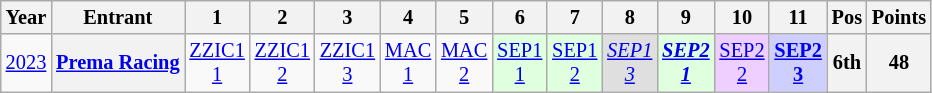<table class="wikitable" style="text-align:center; font-size:85%">
<tr>
<th>Year</th>
<th>Entrant</th>
<th>1</th>
<th>2</th>
<th>3</th>
<th>4</th>
<th>5</th>
<th>6</th>
<th>7</th>
<th>8</th>
<th>9</th>
<th>10</th>
<th>11</th>
<th>Pos</th>
<th>Points</th>
</tr>
<tr>
<td><a href='#'>2023</a></td>
<th nowrap><a href='#'>Prema Racing</a></th>
<td style="background:#;"><a href='#'>ZZIC1<br>1</a><br></td>
<td style="background:#;"><a href='#'>ZZIC1<br>2</a><br></td>
<td style="background:#;"><a href='#'>ZZIC1<br>3</a><br></td>
<td style="background:#;"><a href='#'>MAC<br>1</a><br></td>
<td style="background:#;"><a href='#'>MAC<br>2</a><br></td>
<td style="background:#DFFFDF;"><a href='#'>SEP1<br>1</a><br></td>
<td style="background:#DFFFDF;"><a href='#'>SEP1<br>2</a><br></td>
<td style="background:#DFDFDF;"><em><a href='#'>SEP1<br>3</a></em><br></td>
<td style="background:#DFFFDF;"><strong><em><a href='#'>SEP2<br>1</a></em></strong><br></td>
<td style="background:#EFCFFF;"><a href='#'>SEP2<br>2</a><br></td>
<td style="background:#CFCFFF;"><strong><a href='#'>SEP2<br>3</a></strong><br></td>
<th>6th</th>
<th>48</th>
</tr>
</table>
